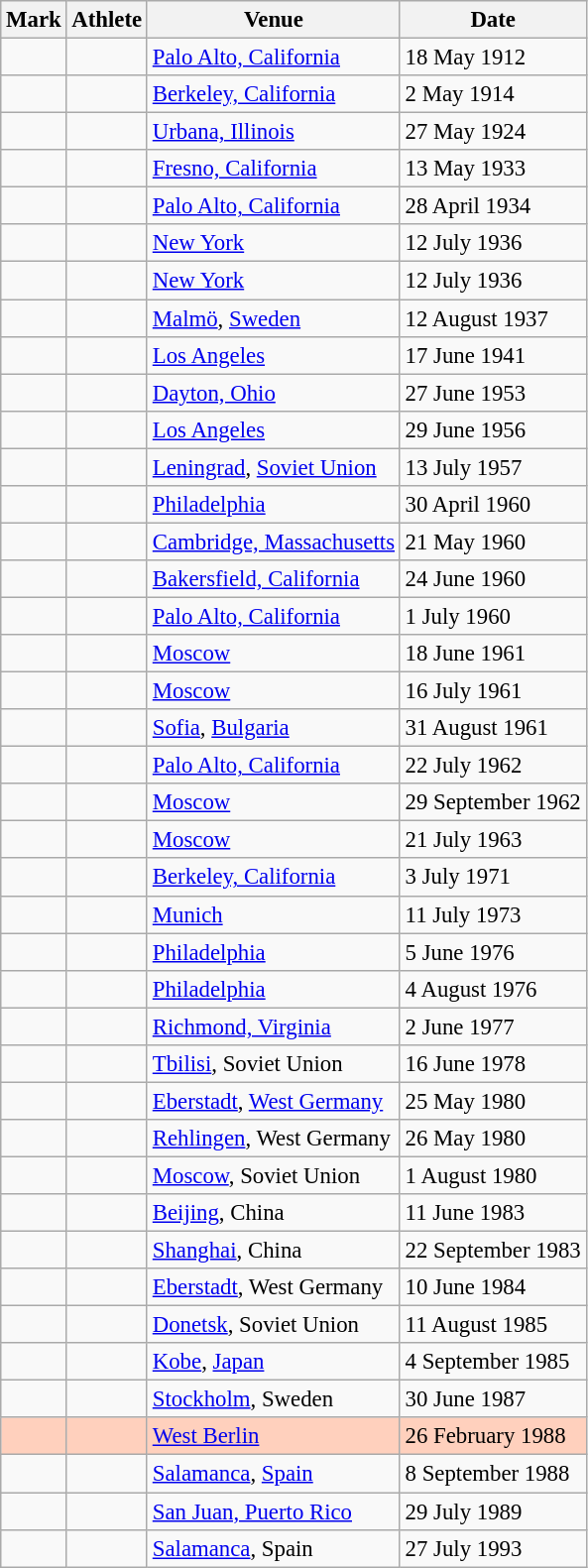<table class="wikitable" style="font-size:95%;">
<tr>
<th>Mark</th>
<th>Athlete</th>
<th>Venue</th>
<th>Date</th>
</tr>
<tr>
<td></td>
<td></td>
<td><a href='#'>Palo Alto, California</a></td>
<td>18 May 1912</td>
</tr>
<tr>
<td></td>
<td></td>
<td><a href='#'>Berkeley, California</a></td>
<td>2 May 1914</td>
</tr>
<tr>
<td></td>
<td></td>
<td><a href='#'>Urbana, Illinois</a></td>
<td>27 May 1924</td>
</tr>
<tr>
<td></td>
<td></td>
<td><a href='#'>Fresno, California</a></td>
<td>13 May 1933</td>
</tr>
<tr>
<td></td>
<td></td>
<td><a href='#'>Palo Alto, California</a></td>
<td>28 April 1934</td>
</tr>
<tr>
<td></td>
<td></td>
<td><a href='#'>New York</a></td>
<td>12 July 1936</td>
</tr>
<tr>
<td></td>
<td></td>
<td><a href='#'>New York</a></td>
<td>12 July 1936</td>
</tr>
<tr>
<td></td>
<td></td>
<td><a href='#'>Malmö</a>, <a href='#'>Sweden</a></td>
<td>12 August 1937</td>
</tr>
<tr>
<td></td>
<td></td>
<td><a href='#'>Los Angeles</a></td>
<td>17 June 1941</td>
</tr>
<tr>
<td></td>
<td></td>
<td><a href='#'>Dayton, Ohio</a></td>
<td>27 June 1953</td>
</tr>
<tr>
<td></td>
<td></td>
<td><a href='#'>Los Angeles</a></td>
<td>29 June 1956</td>
</tr>
<tr>
<td></td>
<td></td>
<td><a href='#'>Leningrad</a>, <a href='#'>Soviet Union</a></td>
<td>13 July 1957</td>
</tr>
<tr>
<td></td>
<td></td>
<td><a href='#'>Philadelphia</a></td>
<td>30 April 1960</td>
</tr>
<tr>
<td></td>
<td></td>
<td><a href='#'>Cambridge, Massachusetts</a></td>
<td>21 May 1960</td>
</tr>
<tr>
<td></td>
<td></td>
<td><a href='#'>Bakersfield, California</a></td>
<td>24 June 1960</td>
</tr>
<tr>
<td></td>
<td></td>
<td><a href='#'>Palo Alto, California</a></td>
<td>1 July 1960</td>
</tr>
<tr>
<td></td>
<td></td>
<td><a href='#'>Moscow</a></td>
<td>18 June 1961</td>
</tr>
<tr>
<td></td>
<td></td>
<td><a href='#'>Moscow</a></td>
<td>16 July 1961</td>
</tr>
<tr>
<td></td>
<td></td>
<td><a href='#'>Sofia</a>, <a href='#'>Bulgaria</a></td>
<td>31 August 1961</td>
</tr>
<tr>
<td></td>
<td></td>
<td><a href='#'>Palo Alto, California</a></td>
<td>22 July 1962</td>
</tr>
<tr>
<td></td>
<td></td>
<td><a href='#'>Moscow</a></td>
<td>29 September 1962</td>
</tr>
<tr>
<td></td>
<td></td>
<td><a href='#'>Moscow</a></td>
<td>21 July 1963</td>
</tr>
<tr>
<td></td>
<td></td>
<td><a href='#'>Berkeley, California</a></td>
<td>3 July 1971</td>
</tr>
<tr>
<td></td>
<td></td>
<td><a href='#'>Munich</a></td>
<td>11 July 1973</td>
</tr>
<tr>
<td></td>
<td></td>
<td><a href='#'>Philadelphia</a></td>
<td>5 June 1976</td>
</tr>
<tr>
<td></td>
<td></td>
<td><a href='#'>Philadelphia</a></td>
<td>4 August 1976</td>
</tr>
<tr>
<td></td>
<td></td>
<td><a href='#'>Richmond, Virginia</a></td>
<td>2 June 1977</td>
</tr>
<tr>
<td></td>
<td></td>
<td><a href='#'>Tbilisi</a>, Soviet Union</td>
<td>16 June 1978</td>
</tr>
<tr>
<td></td>
<td></td>
<td><a href='#'>Eberstadt</a>, <a href='#'>West Germany</a></td>
<td>25 May 1980</td>
</tr>
<tr>
<td></td>
<td></td>
<td><a href='#'>Rehlingen</a>, West Germany</td>
<td>26 May 1980</td>
</tr>
<tr>
<td></td>
<td></td>
<td><a href='#'>Moscow</a>, Soviet Union</td>
<td>1 August 1980</td>
</tr>
<tr>
<td></td>
<td></td>
<td><a href='#'>Beijing</a>, China</td>
<td>11 June 1983</td>
</tr>
<tr>
<td></td>
<td></td>
<td><a href='#'>Shanghai</a>, China</td>
<td>22 September 1983</td>
</tr>
<tr>
<td></td>
<td></td>
<td><a href='#'>Eberstadt</a>, West Germany</td>
<td>10 June 1984</td>
</tr>
<tr>
<td></td>
<td></td>
<td><a href='#'>Donetsk</a>, Soviet Union</td>
<td>11 August 1985</td>
</tr>
<tr>
<td></td>
<td></td>
<td><a href='#'>Kobe</a>, <a href='#'>Japan</a></td>
<td>4 September 1985</td>
</tr>
<tr>
<td></td>
<td></td>
<td><a href='#'>Stockholm</a>, Sweden</td>
<td>30 June 1987</td>
</tr>
<tr style="background: #ffd0bd">
<td> </td>
<td></td>
<td><a href='#'>West Berlin</a></td>
<td>26 February 1988</td>
</tr>
<tr>
<td></td>
<td></td>
<td><a href='#'>Salamanca</a>, <a href='#'>Spain</a></td>
<td>8 September 1988</td>
</tr>
<tr>
<td></td>
<td></td>
<td><a href='#'>San Juan, Puerto Rico</a></td>
<td>29 July 1989</td>
</tr>
<tr>
<td></td>
<td></td>
<td><a href='#'>Salamanca</a>, Spain</td>
<td>27 July 1993</td>
</tr>
</table>
